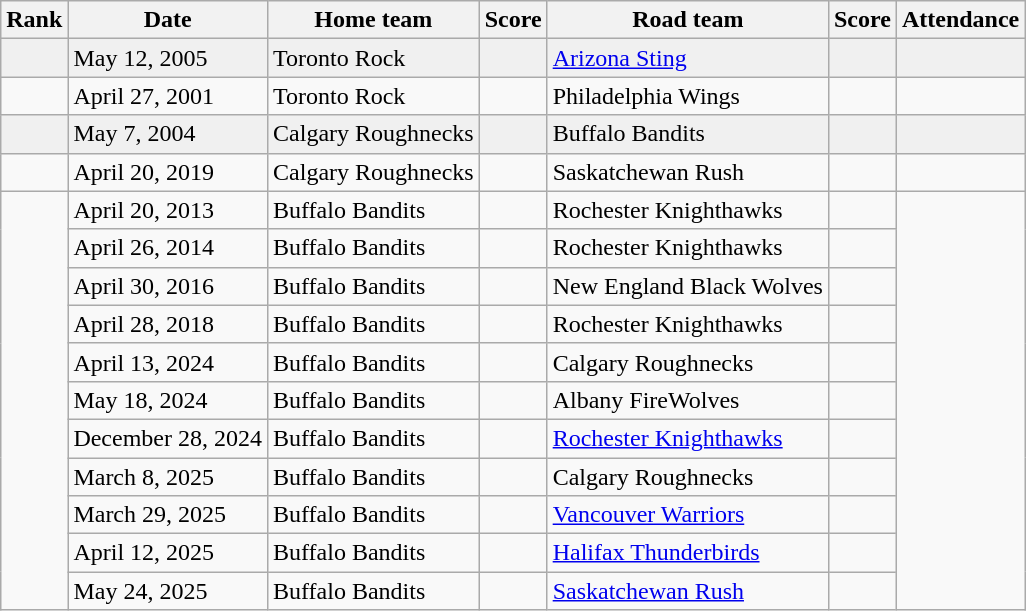<table class="wikitable">
<tr>
<th>Rank</th>
<th>Date</th>
<th>Home team</th>
<th>Score</th>
<th>Road team</th>
<th>Score</th>
<th>Attendance</th>
</tr>
<tr bgcolor="#f0f0f0">
<td></td>
<td>May 12, 2005</td>
<td>Toronto Rock</td>
<td></td>
<td><a href='#'>Arizona Sting</a></td>
<td></td>
<td></td>
</tr>
<tr>
<td></td>
<td>April 27, 2001</td>
<td>Toronto Rock</td>
<td></td>
<td>Philadelphia Wings</td>
<td></td>
<td></td>
</tr>
<tr bgcolor="#f0f0f0">
<td></td>
<td>May 7, 2004</td>
<td>Calgary Roughnecks</td>
<td></td>
<td>Buffalo Bandits</td>
<td></td>
<td></td>
</tr>
<tr>
<td></td>
<td>April 20, 2019</td>
<td>Calgary Roughnecks</td>
<td></td>
<td>Saskatchewan Rush</td>
<td></td>
<td><br></td>
</tr>
<tr>
<td rowspan="11"></td>
<td>April 20, 2013</td>
<td>Buffalo Bandits</td>
<td></td>
<td>Rochester Knighthawks</td>
<td></td>
<td rowspan="11"></td>
</tr>
<tr>
<td>April 26, 2014</td>
<td>Buffalo Bandits</td>
<td></td>
<td>Rochester Knighthawks</td>
<td></td>
</tr>
<tr>
<td>April 30, 2016</td>
<td>Buffalo Bandits</td>
<td></td>
<td>New England Black Wolves</td>
<td></td>
</tr>
<tr>
<td>April 28, 2018</td>
<td>Buffalo Bandits</td>
<td></td>
<td>Rochester Knighthawks</td>
<td></td>
</tr>
<tr>
<td>April 13, 2024</td>
<td>Buffalo Bandits</td>
<td></td>
<td>Calgary Roughnecks</td>
<td></td>
</tr>
<tr>
<td>May 18, 2024</td>
<td>Buffalo Bandits</td>
<td></td>
<td>Albany FireWolves</td>
<td></td>
</tr>
<tr>
<td>December 28, 2024</td>
<td>Buffalo Bandits</td>
<td></td>
<td><a href='#'>Rochester Knighthawks</a></td>
<td></td>
</tr>
<tr>
<td>March 8, 2025</td>
<td>Buffalo Bandits</td>
<td></td>
<td>Calgary Roughnecks</td>
<td></td>
</tr>
<tr>
<td>March 29, 2025</td>
<td>Buffalo Bandits</td>
<td></td>
<td><a href='#'>Vancouver Warriors</a></td>
<td></td>
</tr>
<tr>
<td>April 12, 2025</td>
<td>Buffalo Bandits</td>
<td></td>
<td><a href='#'>Halifax Thunderbirds</a></td>
<td></td>
</tr>
<tr>
<td>May 24, 2025</td>
<td>Buffalo Bandits</td>
<td></td>
<td><a href='#'>Saskatchewan Rush</a></td>
<td></td>
</tr>
</table>
